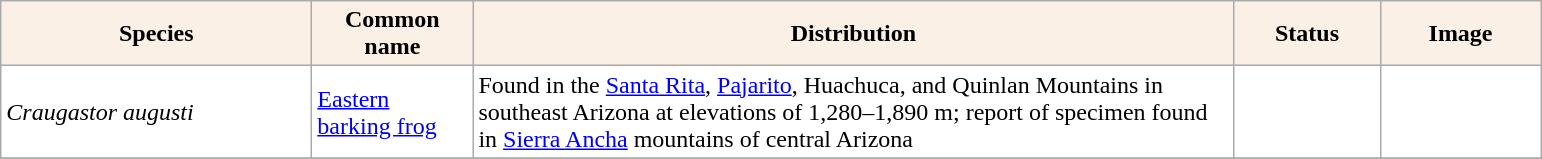<table class="sortable wikitable plainrowheaders" border="0" style="background:#ffffff" align="top" class="sortable wikitable">
<tr ->
<th scope="col" style="background-color:Linen; color:Black" width=200 px>Species</th>
<th scope="col" style="background-color:Linen; color:Black" width=100 px>Common name</th>
<th scope="col" style="background:Linen; color:Black" width=500 px>Distribution</th>
<th scope="col" style="background-color:Linen; color:Black" width=90 px>Status</th>
<th scope="col" style="background:Linen; color:Black" width=100 px>Image</th>
</tr>
<tr>
<td !scope="row" style="background:#ffffff"><em>Craugastor augusti</em></td>
<td><a href='#'>Eastern barking frog</a></td>
<td>Found in the <a href='#'>Santa Rita</a>,  <a href='#'>Pajarito</a>, Huachuca, and Quinlan Mountains in southeast Arizona at elevations of 1,280–1,890 m; report of specimen found in <a href='#'>Sierra Ancha</a> mountains of central Arizona</td>
<td></td>
<td></td>
</tr>
<tr>
</tr>
</table>
